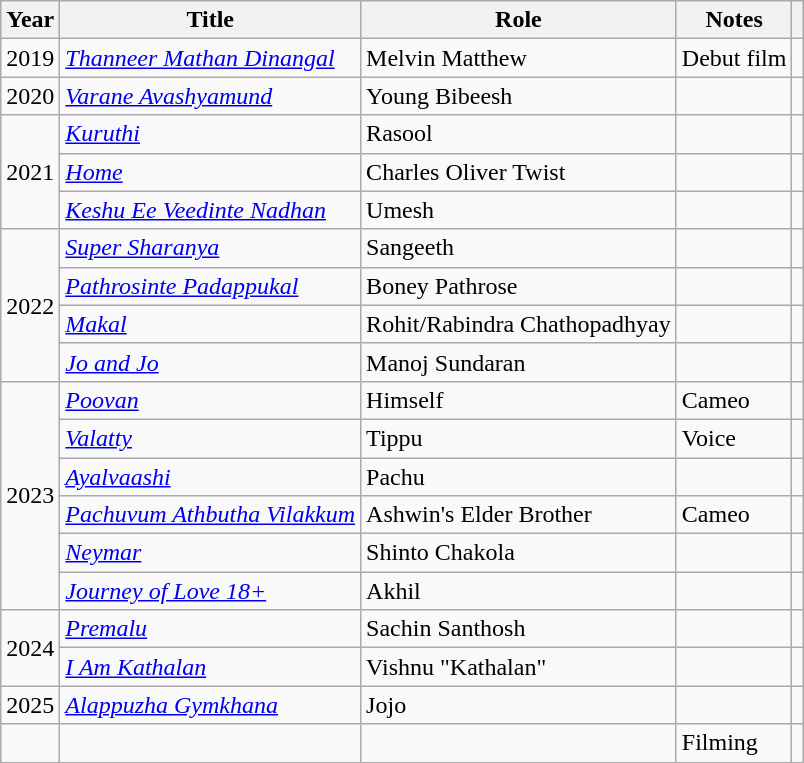<table class="wikitable sortable">
<tr>
<th>Year</th>
<th>Title</th>
<th>Role</th>
<th class="unsortable">Notes</th>
<th></th>
</tr>
<tr>
<td>2019</td>
<td><em><a href='#'>Thanneer Mathan Dinangal</a></em></td>
<td>Melvin Matthew</td>
<td>Debut film</td>
<td></td>
</tr>
<tr>
<td>2020</td>
<td><em><a href='#'>Varane Avashyamund</a></em></td>
<td>Young Bibeesh</td>
<td></td>
<td></td>
</tr>
<tr>
<td rowspan=3>2021</td>
<td><em><a href='#'>Kuruthi</a></em></td>
<td>Rasool</td>
<td></td>
<td></td>
</tr>
<tr>
<td><em><a href='#'>Home</a></em></td>
<td>Charles Oliver Twist</td>
<td></td>
<td></td>
</tr>
<tr>
<td><em><a href='#'>Keshu Ee Veedinte Nadhan</a></em></td>
<td>Umesh</td>
<td></td>
<td></td>
</tr>
<tr>
<td rowspan=4>2022</td>
<td><em><a href='#'>Super Sharanya</a></em></td>
<td>Sangeeth</td>
<td></td>
<td></td>
</tr>
<tr>
<td><em><a href='#'>Pathrosinte Padappukal</a></em></td>
<td>Boney Pathrose</td>
<td></td>
<td></td>
</tr>
<tr>
<td><em><a href='#'>Makal</a></em></td>
<td>Rohit/Rabindra Chathopadhyay</td>
<td></td>
<td></td>
</tr>
<tr>
<td><em><a href='#'>Jo and Jo</a></em></td>
<td>Manoj Sundaran</td>
<td></td>
<td></td>
</tr>
<tr>
<td rowspan=6>2023</td>
<td><em><a href='#'>Poovan</a></em></td>
<td>Himself</td>
<td>Cameo</td>
<td></td>
</tr>
<tr>
<td><em><a href='#'>Valatty</a></em></td>
<td>Tippu</td>
<td>Voice</td>
<td></td>
</tr>
<tr>
<td><em><a href='#'>Ayalvaashi</a></em></td>
<td>Pachu</td>
<td></td>
<td></td>
</tr>
<tr>
<td><em><a href='#'>Pachuvum Athbutha Vilakkum</a></em></td>
<td>Ashwin's Elder Brother</td>
<td>Cameo</td>
<td></td>
</tr>
<tr>
<td><em><a href='#'>Neymar</a></em></td>
<td>Shinto Chakola</td>
<td></td>
<td></td>
</tr>
<tr>
<td><em><a href='#'>Journey of Love 18+</a></em></td>
<td>Akhil</td>
<td></td>
<td></td>
</tr>
<tr>
<td rowspan=2>2024</td>
<td><em><a href='#'>Premalu</a></em></td>
<td>Sachin Santhosh</td>
<td></td>
<td></td>
</tr>
<tr>
<td><em><a href='#'>I Am Kathalan</a></em></td>
<td>Vishnu "Kathalan"</td>
<td></td>
<td></td>
</tr>
<tr>
<td>2025</td>
<td><em><a href='#'>Alappuzha Gymkhana</a></em></td>
<td>Jojo</td>
<td></td>
<td></td>
</tr>
<tr>
<td></td>
<td></td>
<td></td>
<td>Filming</td>
<td></td>
</tr>
</table>
